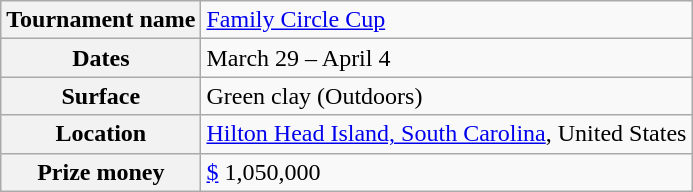<table class="wikitable">
<tr>
<th>Tournament name</th>
<td><a href='#'>Family Circle Cup</a></td>
</tr>
<tr>
<th>Dates</th>
<td>March 29 – April 4</td>
</tr>
<tr>
<th>Surface</th>
<td>Green clay (Outdoors)</td>
</tr>
<tr>
<th>Location</th>
<td><a href='#'>Hilton Head Island, South Carolina</a>, United States</td>
</tr>
<tr>
<th>Prize money</th>
<td><a href='#'>$</a> 1,050,000</td>
</tr>
</table>
